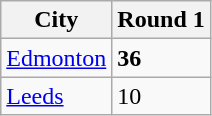<table class="wikitable">
<tr>
<th>City</th>
<th>Round 1</th>
</tr>
<tr>
<td> <a href='#'>Edmonton</a></td>
<td><strong>36</strong></td>
</tr>
<tr>
<td> <a href='#'>Leeds</a></td>
<td>10</td>
</tr>
</table>
